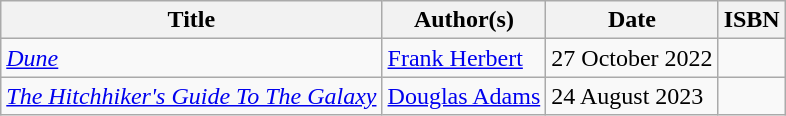<table class="wikitable">
<tr>
<th>Title</th>
<th>Author(s)</th>
<th>Date</th>
<th>ISBN</th>
</tr>
<tr>
<td><em><a href='#'>Dune</a></em></td>
<td><a href='#'>Frank Herbert</a></td>
<td>27 October 2022</td>
<td></td>
</tr>
<tr>
<td><em><a href='#'>The Hitchhiker's Guide To The Galaxy</a></em></td>
<td><a href='#'>Douglas Adams</a></td>
<td>24 August 2023</td>
<td></td>
</tr>
</table>
